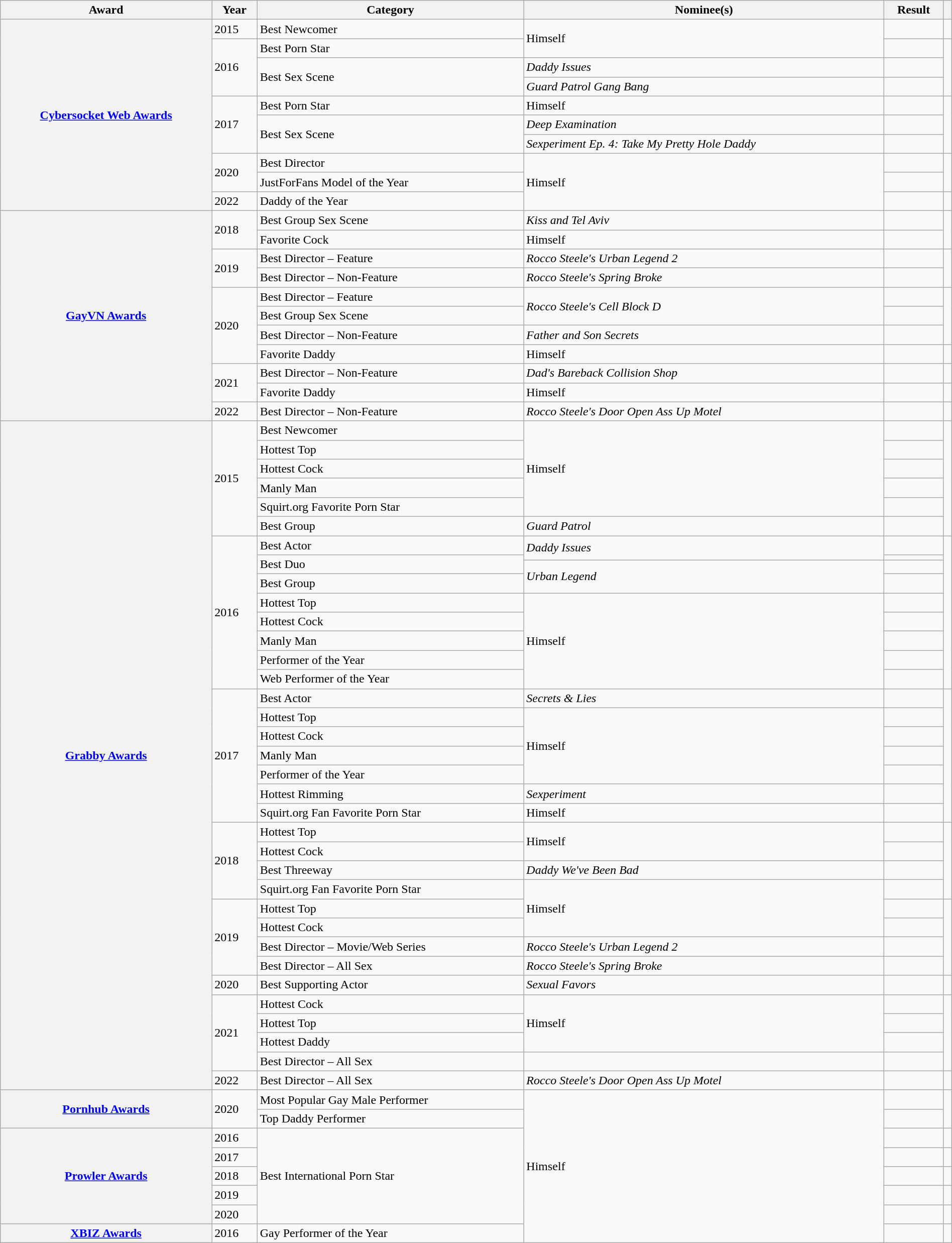<table class="wikitable sortable plainrowheaders" width=100%>
<tr>
<th scope="col">Award</th>
<th scope="col">Year</th>
<th scope="col">Category</th>
<th scope="col">Nominee(s)</th>
<th scope="col">Result</th>
<th scope="col" class="unsortable"></th>
</tr>
<tr>
<th scope="row" rowspan="10"><a href='#'>Cybersocket Web Awards</a></th>
<td>2015</td>
<td>Best Newcomer</td>
<td rowspan="2">Himself</td>
<td></td>
<td></td>
</tr>
<tr>
<td rowspan="3">2016</td>
<td>Best Porn Star</td>
<td></td>
<td rowspan="3"></td>
</tr>
<tr>
<td rowspan="2">Best Sex Scene</td>
<td><em>Daddy Issues</em></td>
<td></td>
</tr>
<tr>
<td><em>Guard Patrol Gang Bang</em></td>
<td></td>
</tr>
<tr>
<td rowspan="3">2017</td>
<td>Best Porn Star</td>
<td>Himself</td>
<td></td>
<td rowspan="3"></td>
</tr>
<tr>
<td rowspan="2">Best Sex Scene</td>
<td><em>Deep Examination</em></td>
<td></td>
</tr>
<tr>
<td><em>Sexperiment Ep. 4: Take My Pretty Hole Daddy</em></td>
<td></td>
</tr>
<tr>
<td rowspan="2">2020</td>
<td>Best Director</td>
<td rowspan="3">Himself</td>
<td></td>
<td rowspan="2"></td>
</tr>
<tr>
<td>JustForFans Model of the Year</td>
<td></td>
</tr>
<tr>
<td>2022</td>
<td>Daddy of the Year</td>
<td></td>
<td></td>
</tr>
<tr>
<th scope="row" rowspan="11"><a href='#'>GayVN Awards</a></th>
<td rowspan="2">2018</td>
<td>Best Group Sex Scene</td>
<td><em>Kiss and Tel Aviv</em></td>
<td></td>
<td rowspan="2"></td>
</tr>
<tr>
<td>Favorite Cock</td>
<td>Himself</td>
<td></td>
</tr>
<tr>
<td rowspan="2">2019</td>
<td>Best Director – Feature</td>
<td><em>Rocco Steele's Urban Legend 2</em></td>
<td></td>
<td rowspan="2"></td>
</tr>
<tr>
<td>Best Director – Non-Feature</td>
<td><em>Rocco Steele's Spring Broke</em></td>
<td></td>
</tr>
<tr>
<td rowspan="4">2020</td>
<td>Best Director – Feature</td>
<td rowspan="2"><em>Rocco Steele's Cell Block D</em></td>
<td></td>
<td rowspan="3"></td>
</tr>
<tr>
<td>Best Group Sex Scene</td>
<td></td>
</tr>
<tr>
<td>Best Director – Non-Feature</td>
<td><em>Father and Son Secrets</em></td>
<td></td>
</tr>
<tr>
<td>Favorite Daddy</td>
<td>Himself</td>
<td></td>
<td></td>
</tr>
<tr>
<td rowspan="2">2021</td>
<td>Best Director – Non-Feature</td>
<td><em>Dad's Bareback Collision Shop</em></td>
<td></td>
<td></td>
</tr>
<tr>
<td>Favorite Daddy</td>
<td>Himself</td>
<td></td>
<td></td>
</tr>
<tr>
<td>2022</td>
<td>Best Director – Non-Feature</td>
<td><em>Rocco Steele's Door Open Ass Up Motel</em></td>
<td></td>
<td></td>
</tr>
<tr>
<th scope="row" rowspan="36"><a href='#'>Grabby Awards</a></th>
<td rowspan="6">2015</td>
<td>Best Newcomer</td>
<td rowspan="5">Himself</td>
<td></td>
<td rowspan="6"></td>
</tr>
<tr>
<td>Hottest Top</td>
<td></td>
</tr>
<tr>
<td>Hottest Cock</td>
<td></td>
</tr>
<tr>
<td>Manly Man</td>
<td></td>
</tr>
<tr>
<td>Squirt.org Favorite Porn Star</td>
<td></td>
</tr>
<tr>
<td>Best Group</td>
<td><em>Guard Patrol</em></td>
<td></td>
</tr>
<tr>
<td rowspan="9">2016</td>
<td>Best Actor</td>
<td rowspan="2"><em>Daddy Issues</em></td>
<td></td>
<td rowspan="9"></td>
</tr>
<tr>
<td rowspan="2">Best Duo</td>
<td></td>
</tr>
<tr>
<td rowspan="2"><em>Urban Legend</em></td>
<td></td>
</tr>
<tr>
<td>Best Group</td>
<td></td>
</tr>
<tr>
<td>Hottest Top</td>
<td rowspan="5">Himself</td>
<td></td>
</tr>
<tr>
<td>Hottest Cock</td>
<td></td>
</tr>
<tr>
<td>Manly Man</td>
<td></td>
</tr>
<tr>
<td>Performer of the Year</td>
<td></td>
</tr>
<tr>
<td>Web Performer of the Year</td>
<td></td>
</tr>
<tr>
<td rowspan="7">2017</td>
<td>Best Actor</td>
<td><em>Secrets & Lies</em></td>
<td></td>
<td rowspan="7"></td>
</tr>
<tr>
<td>Hottest Top</td>
<td rowspan="4">Himself</td>
<td></td>
</tr>
<tr>
<td>Hottest Cock</td>
<td></td>
</tr>
<tr>
<td>Manly Man</td>
<td></td>
</tr>
<tr>
<td>Performer of the Year</td>
<td></td>
</tr>
<tr>
<td>Hottest Rimming</td>
<td><em>Sexperiment</em></td>
<td></td>
</tr>
<tr>
<td>Squirt.org Fan Favorite Porn Star</td>
<td>Himself</td>
<td></td>
</tr>
<tr>
<td rowspan="4">2018</td>
<td>Hottest Top</td>
<td rowspan="2">Himself</td>
<td></td>
<td rowspan="4"></td>
</tr>
<tr>
<td>Hottest Cock</td>
<td></td>
</tr>
<tr>
<td>Best Threeway</td>
<td><em>Daddy We've Been Bad</em></td>
<td></td>
</tr>
<tr>
<td>Squirt.org Fan Favorite Porn Star</td>
<td rowspan="3">Himself</td>
<td></td>
</tr>
<tr>
<td rowspan="4">2019</td>
<td>Hottest Top</td>
<td></td>
<td rowspan="4"></td>
</tr>
<tr>
<td>Hottest Cock</td>
<td></td>
</tr>
<tr>
<td>Best Director – Movie/Web Series</td>
<td><em>Rocco Steele's Urban Legend 2</em></td>
<td></td>
</tr>
<tr>
<td>Best Director – All Sex</td>
<td><em>Rocco Steele's Spring Broke</em></td>
<td></td>
</tr>
<tr>
<td>2020</td>
<td>Best Supporting Actor</td>
<td><em>Sexual Favors</em></td>
<td></td>
<td></td>
</tr>
<tr>
<td rowspan="4">2021</td>
<td>Hottest Cock</td>
<td rowspan="3">Himself</td>
<td></td>
<td rowspan="4"></td>
</tr>
<tr>
<td>Hottest Top</td>
<td></td>
</tr>
<tr>
<td>Hottest Daddy</td>
<td></td>
</tr>
<tr>
<td>Best Director – All Sex</td>
<td></td>
<td></td>
</tr>
<tr>
<td>2022</td>
<td>Best Director – All Sex</td>
<td><em>Rocco Steele's Door Open Ass Up Motel</em></td>
<td></td>
<td></td>
</tr>
<tr>
<th scope="row" rowspan="2"><a href='#'>Pornhub Awards</a></th>
<td rowspan="2">2020</td>
<td>Most Popular Gay Male Performer</td>
<td rowspan="8">Himself</td>
<td></td>
<td rowspan="2"></td>
</tr>
<tr>
<td>Top Daddy Performer</td>
<td></td>
</tr>
<tr>
<th scope="row" rowspan="5"><a href='#'>Prowler Awards</a></th>
<td>2016</td>
<td rowspan="5">Best International Porn Star</td>
<td></td>
<td></td>
</tr>
<tr>
<td>2017</td>
<td></td>
<td></td>
</tr>
<tr>
<td>2018</td>
<td></td>
<td></td>
</tr>
<tr>
<td>2019</td>
<td></td>
<td></td>
</tr>
<tr>
<td>2020</td>
<td></td>
<td></td>
</tr>
<tr>
<th scope="row"><a href='#'>XBIZ Awards</a></th>
<td>2016</td>
<td>Gay Performer of the Year</td>
<td></td>
<td></td>
</tr>
</table>
